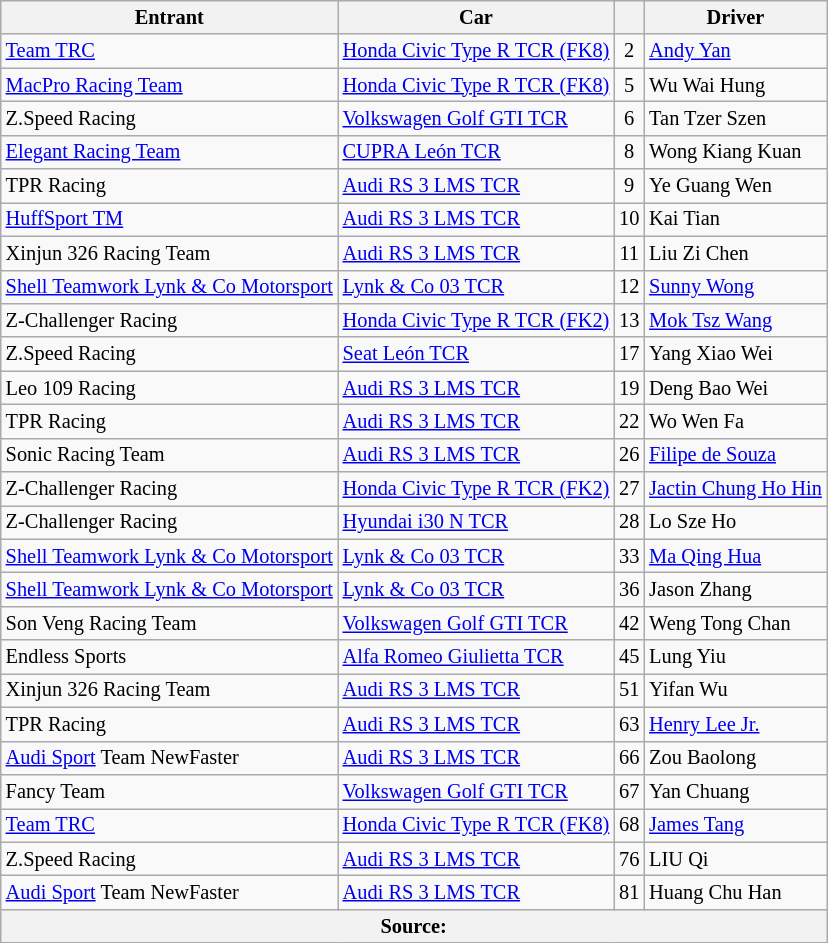<table class="wikitable" style="font-size: 85%;">
<tr>
<th>Entrant</th>
<th>Car</th>
<th></th>
<th>Driver</th>
</tr>
<tr>
<td> <a href='#'>Team TRC</a></td>
<td><a href='#'>Honda Civic Type R TCR (FK8)</a></td>
<td align=center>2</td>
<td> <a href='#'>Andy Yan</a></td>
</tr>
<tr>
<td> <a href='#'>MacPro Racing Team</a></td>
<td><a href='#'>Honda Civic Type R TCR (FK8)</a></td>
<td align=center>5</td>
<td> Wu Wai Hung</td>
</tr>
<tr>
<td> Z.Speed Racing</td>
<td><a href='#'>Volkswagen Golf GTI TCR</a></td>
<td align=center>6</td>
<td> Tan Tzer Szen</td>
</tr>
<tr>
<td> <a href='#'>Elegant Racing Team</a></td>
<td><a href='#'>CUPRA León TCR</a></td>
<td align=center>8</td>
<td> Wong Kiang Kuan</td>
</tr>
<tr>
<td> TPR Racing</td>
<td><a href='#'>Audi RS 3 LMS TCR</a></td>
<td align=center>9</td>
<td> Ye Guang Wen</td>
</tr>
<tr>
<td> <a href='#'>HuffSport TM</a></td>
<td><a href='#'>Audi RS 3 LMS TCR</a></td>
<td align=center>10</td>
<td> Kai Tian</td>
</tr>
<tr>
<td> Xinjun 326 Racing Team</td>
<td><a href='#'>Audi RS 3 LMS TCR</a></td>
<td align=center>11</td>
<td> Liu Zi Chen</td>
</tr>
<tr>
<td> <a href='#'>Shell Teamwork Lynk & Co Motorsport</a></td>
<td><a href='#'>Lynk & Co 03 TCR</a></td>
<td align=center>12</td>
<td> <a href='#'>Sunny Wong</a></td>
</tr>
<tr>
<td> Z-Challenger Racing</td>
<td><a href='#'>Honda Civic Type R TCR (FK2)</a></td>
<td align=center>13</td>
<td> <a href='#'>Mok Tsz Wang</a></td>
</tr>
<tr>
<td> Z.Speed Racing</td>
<td><a href='#'>Seat León TCR</a></td>
<td align="center">17</td>
<td> Yang Xiao Wei</td>
</tr>
<tr>
<td> Leo 109 Racing</td>
<td><a href='#'>Audi RS 3 LMS TCR</a></td>
<td align=center>19</td>
<td> Deng Bao Wei</td>
</tr>
<tr>
<td> TPR Racing</td>
<td><a href='#'>Audi RS 3 LMS TCR</a></td>
<td align=center>22</td>
<td> Wo Wen Fa</td>
</tr>
<tr>
<td> Sonic Racing Team</td>
<td><a href='#'>Audi RS 3 LMS TCR</a></td>
<td align=center>26</td>
<td> <a href='#'>Filipe de Souza</a></td>
</tr>
<tr>
<td> Z-Challenger Racing</td>
<td><a href='#'>Honda Civic Type R TCR (FK2)</a></td>
<td align=center>27</td>
<td> <a href='#'>Jactin Chung Ho Hin</a></td>
</tr>
<tr>
<td> Z-Challenger Racing</td>
<td><a href='#'>Hyundai i30 N TCR</a></td>
<td align=center>28</td>
<td> Lo Sze Ho</td>
</tr>
<tr>
<td> <a href='#'>Shell Teamwork Lynk & Co Motorsport</a></td>
<td><a href='#'>Lynk & Co 03 TCR</a></td>
<td align=center>33</td>
<td> <a href='#'>Ma Qing Hua</a></td>
</tr>
<tr>
<td> <a href='#'>Shell Teamwork Lynk & Co Motorsport</a></td>
<td><a href='#'>Lynk & Co 03 TCR</a></td>
<td align=center>36</td>
<td> Jason Zhang</td>
</tr>
<tr>
<td> Son Veng Racing Team</td>
<td><a href='#'>Volkswagen Golf GTI TCR</a></td>
<td align=center>42</td>
<td> Weng Tong Chan</td>
</tr>
<tr>
<td> Endless Sports</td>
<td><a href='#'>Alfa Romeo Giulietta TCR</a></td>
<td align=center>45</td>
<td> Lung Yiu</td>
</tr>
<tr>
<td> Xinjun 326 Racing Team</td>
<td><a href='#'>Audi RS 3 LMS TCR</a></td>
<td align=center>51</td>
<td> Yifan Wu</td>
</tr>
<tr>
<td> TPR Racing</td>
<td><a href='#'>Audi RS 3 LMS TCR</a></td>
<td align=center>63</td>
<td> <a href='#'>Henry Lee Jr.</a></td>
</tr>
<tr>
<td> <a href='#'>Audi Sport</a> Team NewFaster</td>
<td><a href='#'>Audi RS 3 LMS TCR</a></td>
<td align=center>66</td>
<td> Zou Baolong</td>
</tr>
<tr>
<td> Fancy Team</td>
<td><a href='#'>Volkswagen Golf GTI TCR</a></td>
<td align=center>67</td>
<td> Yan Chuang</td>
</tr>
<tr>
<td> <a href='#'>Team TRC</a></td>
<td><a href='#'>Honda Civic Type R TCR (FK8)</a></td>
<td align=center>68</td>
<td> <a href='#'>James Tang</a></td>
</tr>
<tr>
<td> Z.Speed Racing</td>
<td><a href='#'>Audi RS 3 LMS TCR</a></td>
<td align=center>76</td>
<td> LIU Qi</td>
</tr>
<tr>
<td> <a href='#'>Audi Sport</a> Team NewFaster</td>
<td><a href='#'>Audi RS 3 LMS TCR</a></td>
<td align=center>81</td>
<td> Huang Chu Han</td>
</tr>
<tr>
<th colspan=4>Source:</th>
</tr>
</table>
